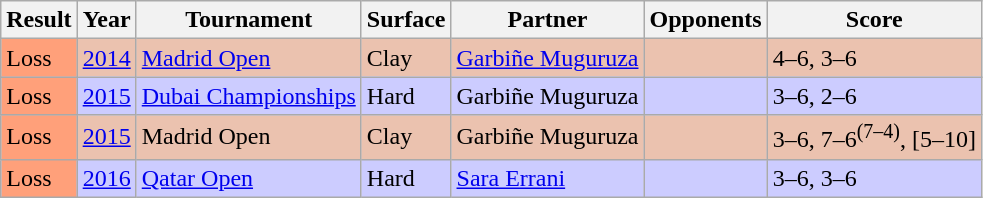<table class="sortable wikitable">
<tr>
<th>Result</th>
<th>Year</th>
<th>Tournament</th>
<th>Surface</th>
<th>Partner</th>
<th>Opponents</th>
<th class=unsortable>Score</th>
</tr>
<tr bgcolor=EBC2AF>
<td bgcolor=ffa07a>Loss</td>
<td><a href='#'>2014</a></td>
<td><a href='#'>Madrid Open</a></td>
<td>Clay</td>
<td> <a href='#'>Garbiñe Muguruza</a></td>
<td></td>
<td>4–6, 3–6</td>
</tr>
<tr bgcolor=CCCCFF>
<td bgcolor=ffa07a>Loss</td>
<td><a href='#'>2015</a></td>
<td><a href='#'>Dubai Championships</a></td>
<td>Hard</td>
<td> Garbiñe Muguruza</td>
<td></td>
<td>3–6, 2–6</td>
</tr>
<tr bgcolor=EBC2AF>
<td bgcolor=ffa07a>Loss</td>
<td><a href='#'>2015</a></td>
<td>Madrid Open</td>
<td>Clay</td>
<td> Garbiñe Muguruza</td>
<td></td>
<td>3–6, 7–6<sup>(7–4)</sup>, [5–10]</td>
</tr>
<tr bgcolor=CCCCFF>
<td bgcolor=ffa07a>Loss</td>
<td><a href='#'>2016</a></td>
<td><a href='#'>Qatar Open</a></td>
<td>Hard</td>
<td> <a href='#'>Sara Errani</a></td>
<td></td>
<td>3–6, 3–6</td>
</tr>
</table>
